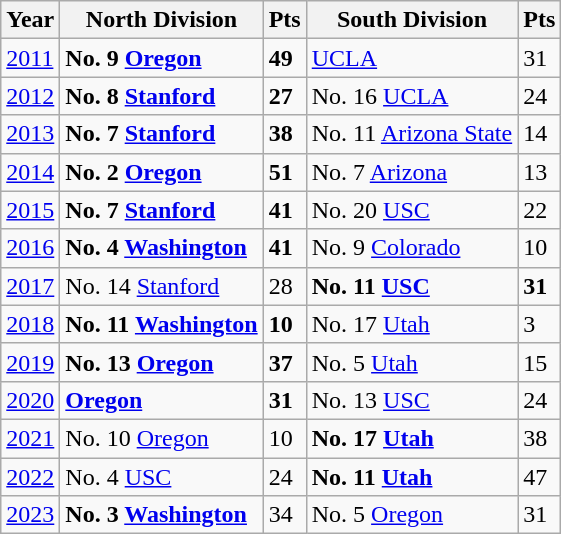<table class="wikitable">
<tr>
<th>Year</th>
<th>North Division</th>
<th>Pts</th>
<th>South Division</th>
<th>Pts</th>
</tr>
<tr>
<td><a href='#'>2011</a></td>
<td><strong>No. 9 <a href='#'>Oregon</a></strong></td>
<td><strong>49</strong></td>
<td><a href='#'>UCLA</a></td>
<td>31</td>
</tr>
<tr>
<td><a href='#'>2012</a></td>
<td><strong>No. 8 <a href='#'>Stanford</a></strong></td>
<td><strong>27</strong></td>
<td>No. 16 <a href='#'>UCLA</a></td>
<td>24</td>
</tr>
<tr>
<td><a href='#'>2013</a></td>
<td><strong>No. 7 <a href='#'>Stanford</a></strong></td>
<td><strong>38</strong></td>
<td>No. 11 <a href='#'>Arizona State</a></td>
<td>14</td>
</tr>
<tr>
<td><a href='#'>2014</a></td>
<td><strong>No. 2 <a href='#'>Oregon</a></strong></td>
<td><strong>51</strong></td>
<td>No. 7 <a href='#'>Arizona</a></td>
<td>13</td>
</tr>
<tr>
<td><a href='#'>2015</a></td>
<td><strong>No. 7 <a href='#'>Stanford</a></strong></td>
<td><strong>41</strong></td>
<td>No. 20 <a href='#'>USC</a></td>
<td>22</td>
</tr>
<tr>
<td><a href='#'>2016</a></td>
<td><strong>No. 4 <a href='#'>Washington</a></strong></td>
<td><strong>41</strong></td>
<td>No. 9 <a href='#'>Colorado</a></td>
<td>10</td>
</tr>
<tr>
<td><a href='#'>2017</a></td>
<td>No. 14 <a href='#'>Stanford</a></td>
<td>28</td>
<td><strong>No. 11 <a href='#'>USC</a></strong></td>
<td><strong>31</strong></td>
</tr>
<tr>
<td><a href='#'>2018</a></td>
<td><strong>No. 11 <a href='#'>Washington</a></strong></td>
<td><strong>10</strong></td>
<td>No. 17 <a href='#'>Utah</a></td>
<td>3</td>
</tr>
<tr>
<td><a href='#'>2019</a></td>
<td><strong>No. 13 <a href='#'>Oregon</a></strong></td>
<td><strong>37</strong></td>
<td>No. 5 <a href='#'>Utah</a></td>
<td>15</td>
</tr>
<tr>
<td><a href='#'>2020</a></td>
<td><strong><a href='#'>Oregon</a></strong></td>
<td><strong>31</strong></td>
<td>No. 13 <a href='#'>USC</a></td>
<td>24</td>
</tr>
<tr>
<td><a href='#'>2021</a></td>
<td>No. 10 <a href='#'>Oregon</a></td>
<td>10</td>
<td><strong>No. 17 <a href='#'>Utah</a></strong></td>
<td>38</td>
</tr>
<tr>
<td><a href='#'>2022</a></td>
<td>No. 4 <a href='#'>USC</a></td>
<td>24</td>
<td><strong>No. 11 <a href='#'>Utah</a></strong></td>
<td>47</td>
</tr>
<tr>
<td><a href='#'>2023</a></td>
<td><strong> No. 3 <a href='#'>Washington</a> </strong></td>
<td>34</td>
<td>No. 5 <a href='#'>Oregon</a></td>
<td>31</td>
</tr>
</table>
